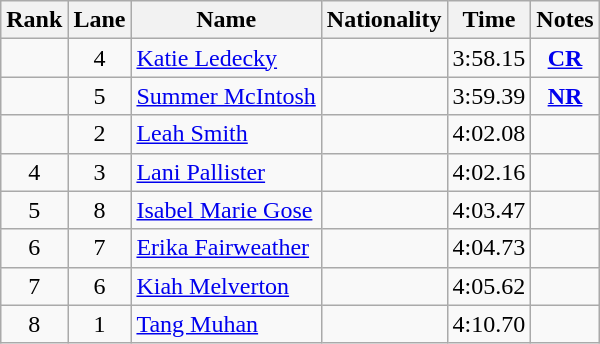<table class="wikitable sortable" style="text-align:center">
<tr>
<th>Rank</th>
<th>Lane</th>
<th>Name</th>
<th>Nationality</th>
<th>Time</th>
<th>Notes</th>
</tr>
<tr>
<td></td>
<td>4</td>
<td align=left><a href='#'>Katie Ledecky</a></td>
<td align=left></td>
<td>3:58.15</td>
<td><strong><a href='#'>CR</a></strong></td>
</tr>
<tr>
<td></td>
<td>5</td>
<td align=left><a href='#'>Summer McIntosh</a></td>
<td align=left></td>
<td>3:59.39</td>
<td><strong><a href='#'>NR</a></strong></td>
</tr>
<tr>
<td></td>
<td>2</td>
<td align=left><a href='#'>Leah Smith</a></td>
<td align=left></td>
<td>4:02.08</td>
<td></td>
</tr>
<tr>
<td>4</td>
<td>3</td>
<td align=left><a href='#'>Lani Pallister</a></td>
<td align=left></td>
<td>4:02.16</td>
<td></td>
</tr>
<tr>
<td>5</td>
<td>8</td>
<td align=left><a href='#'>Isabel Marie Gose</a></td>
<td align=left></td>
<td>4:03.47</td>
<td></td>
</tr>
<tr>
<td>6</td>
<td>7</td>
<td align=left><a href='#'>Erika Fairweather</a></td>
<td align=left></td>
<td>4:04.73</td>
<td></td>
</tr>
<tr>
<td>7</td>
<td>6</td>
<td align=left><a href='#'>Kiah Melverton</a></td>
<td align=left></td>
<td>4:05.62</td>
<td></td>
</tr>
<tr>
<td>8</td>
<td>1</td>
<td align=left><a href='#'>Tang Muhan</a></td>
<td align=left></td>
<td>4:10.70</td>
<td></td>
</tr>
</table>
